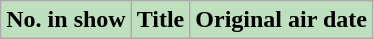<table class="wikitable plainrowheaders">
<tr>
<th style="background: #bfe0bf;">No. in show</th>
<th style="background: #bfe0bf;">Title</th>
<th style="background: #bfe0bf;">Original air date<br>




</th>
</tr>
</table>
